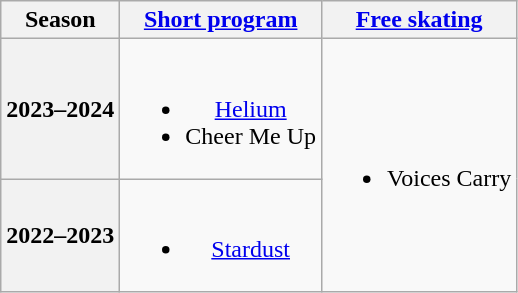<table class="wikitable" style="text-align:center">
<tr>
<th>Season</th>
<th><a href='#'>Short program</a></th>
<th><a href='#'>Free skating</a></th>
</tr>
<tr>
<th>2023–2024 <br> </th>
<td><br><ul><li><a href='#'>Helium</a> <br> </li><li>Cheer Me Up <br></li></ul></td>
<td rowspan=2><br><ul><li>Voices Carry <br> </li></ul></td>
</tr>
<tr>
<th>2022–2023 <br> </th>
<td><br><ul><li><a href='#'>Stardust</a> <br> </li></ul></td>
</tr>
</table>
